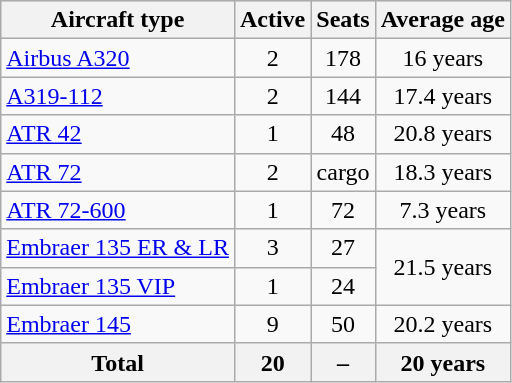<table class="wikitable">
<tr style="background-color:lavender">
<th>Aircraft type</th>
<th>Active</th>
<th>Seats</th>
<th>Average age</th>
</tr>
<tr>
<td><a href='#'>Airbus A320</a></td>
<td style="text-align:center">2</td>
<td style="text-align:center">178</td>
<td style="text-align:center">16 years</td>
</tr>
<tr>
<td><a href='#'>A319-112</a></td>
<td style="text-align:center">2</td>
<td style="text-align:center">144</td>
<td style="text-align:center">17.4 years</td>
</tr>
<tr>
<td><a href='#'>ATR 42</a></td>
<td style="text-align:center">1</td>
<td style="text-align:center">48</td>
<td style="text-align:center">20.8 years</td>
</tr>
<tr>
<td><a href='#'>ATR 72</a></td>
<td style="text-align:center">2</td>
<td style="text-align:center">cargo</td>
<td style="text-align:center">18.3 years</td>
</tr>
<tr>
<td><a href='#'>ATR 72-600</a></td>
<td style="text-align:center">1</td>
<td style="text-align:center">72</td>
<td style="text-align:center">7.3 years</td>
</tr>
<tr>
<td><a href='#'>Embraer 135 ER & LR</a></td>
<td style="text-align:center">3</td>
<td style="text-align:center">27</td>
<td rowspan="2" style="text-align:center">21.5 years</td>
</tr>
<tr>
<td><a href='#'>Embraer 135 VIP</a></td>
<td style="text-align:center">1</td>
<td style="text-align:center">24</td>
</tr>
<tr>
<td><a href='#'>Embraer 145</a></td>
<td style="text-align:center">9</td>
<td style="text-align:center">50</td>
<td style="text-align:center">20.2 years</td>
</tr>
<tr>
<th>Total</th>
<th>20</th>
<th>–</th>
<th>20 years</th>
</tr>
</table>
